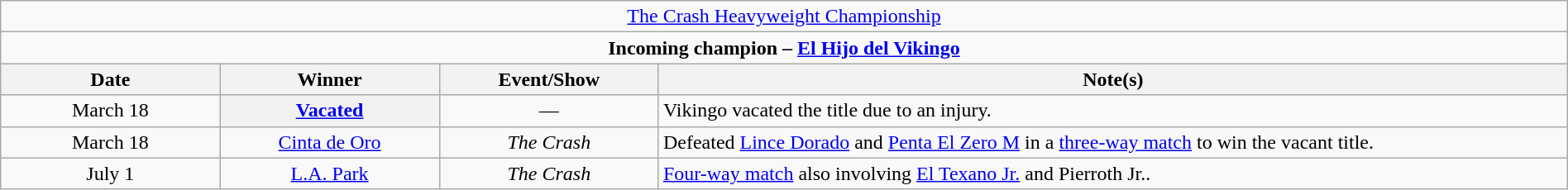<table class="wikitable" style="text-align:center; width:100%;">
<tr>
<td colspan="4" style="text-align: center;"><a href='#'>The Crash Heavyweight Championship</a></td>
</tr>
<tr>
<td colspan="4" style="text-align: center;"><strong>Incoming champion – <a href='#'>El Hijo del Vikingo</a></strong></td>
</tr>
<tr>
<th width=14%>Date</th>
<th width=14%>Winner</th>
<th width=14%>Event/Show</th>
<th width=58%>Note(s)</th>
</tr>
<tr>
<td>March 18</td>
<th><a href='#'>Vacated</a></th>
<td>—</td>
<td align=left>Vikingo vacated the title due to an injury.</td>
</tr>
<tr>
<td>March 18</td>
<td><a href='#'>Cinta de Oro</a></td>
<td><em>The Crash</em></td>
<td align=left>Defeated <a href='#'>Lince Dorado</a> and <a href='#'>Penta El Zero M</a> in a <a href='#'>three-way match</a> to win the vacant title.</td>
</tr>
<tr>
<td>July 1</td>
<td><a href='#'>L.A. Park</a></td>
<td><em>The Crash</em></td>
<td align=left><a href='#'>Four-way match</a> also involving <a href='#'>El Texano Jr.</a> and Pierroth Jr..</td>
</tr>
</table>
